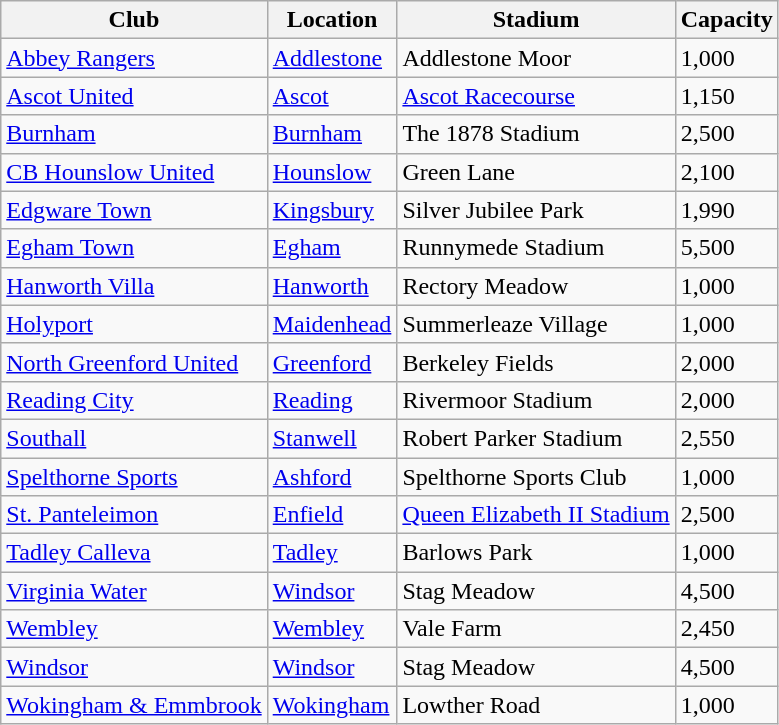<table class="wikitable sortable" style="font-size:100%">
<tr>
<th>Club</th>
<th>Location</th>
<th>Stadium</th>
<th>Capacity</th>
</tr>
<tr>
<td><a href='#'>Abbey Rangers</a></td>
<td><a href='#'>Addlestone</a></td>
<td>Addlestone Moor</td>
<td>1,000</td>
</tr>
<tr>
<td><a href='#'>Ascot United</a></td>
<td><a href='#'>Ascot</a></td>
<td><a href='#'>Ascot Racecourse</a></td>
<td>1,150</td>
</tr>
<tr>
<td><a href='#'>Burnham</a></td>
<td><a href='#'>Burnham</a></td>
<td>The 1878 Stadium</td>
<td>2,500</td>
</tr>
<tr>
<td><a href='#'>CB Hounslow United</a></td>
<td><a href='#'>Hounslow</a></td>
<td>Green Lane</td>
<td>2,100</td>
</tr>
<tr>
<td><a href='#'>Edgware Town</a></td>
<td><a href='#'>Kingsbury</a></td>
<td>Silver Jubilee Park</td>
<td>1,990</td>
</tr>
<tr>
<td><a href='#'>Egham Town</a></td>
<td><a href='#'>Egham</a></td>
<td>Runnymede Stadium</td>
<td>5,500</td>
</tr>
<tr>
<td><a href='#'>Hanworth Villa</a></td>
<td><a href='#'>Hanworth</a></td>
<td>Rectory Meadow</td>
<td>1,000</td>
</tr>
<tr>
<td><a href='#'>Holyport</a></td>
<td><a href='#'>Maidenhead</a></td>
<td>Summerleaze Village</td>
<td>1,000</td>
</tr>
<tr>
<td><a href='#'>North Greenford United</a></td>
<td><a href='#'>Greenford</a></td>
<td>Berkeley Fields</td>
<td>2,000</td>
</tr>
<tr>
<td><a href='#'>Reading City</a></td>
<td><a href='#'>Reading</a></td>
<td>Rivermoor Stadium</td>
<td>2,000</td>
</tr>
<tr>
<td><a href='#'>Southall</a></td>
<td><a href='#'>Stanwell</a></td>
<td>Robert Parker Stadium</td>
<td>2,550</td>
</tr>
<tr>
<td><a href='#'>Spelthorne Sports</a></td>
<td><a href='#'>Ashford</a></td>
<td>Spelthorne Sports Club</td>
<td>1,000</td>
</tr>
<tr>
<td><a href='#'>St. Panteleimon</a></td>
<td><a href='#'>Enfield</a></td>
<td><a href='#'>Queen Elizabeth II Stadium</a></td>
<td>2,500</td>
</tr>
<tr>
<td><a href='#'>Tadley Calleva</a></td>
<td><a href='#'>Tadley</a></td>
<td>Barlows Park</td>
<td>1,000</td>
</tr>
<tr>
<td><a href='#'>Virginia Water</a></td>
<td><a href='#'>Windsor</a></td>
<td>Stag Meadow</td>
<td>4,500</td>
</tr>
<tr>
<td><a href='#'>Wembley</a></td>
<td><a href='#'>Wembley</a></td>
<td>Vale Farm</td>
<td>2,450</td>
</tr>
<tr>
<td><a href='#'>Windsor</a></td>
<td><a href='#'>Windsor</a></td>
<td>Stag Meadow</td>
<td>4,500</td>
</tr>
<tr>
<td><a href='#'>Wokingham & Emmbrook</a></td>
<td><a href='#'>Wokingham</a></td>
<td>Lowther Road</td>
<td>1,000</td>
</tr>
</table>
